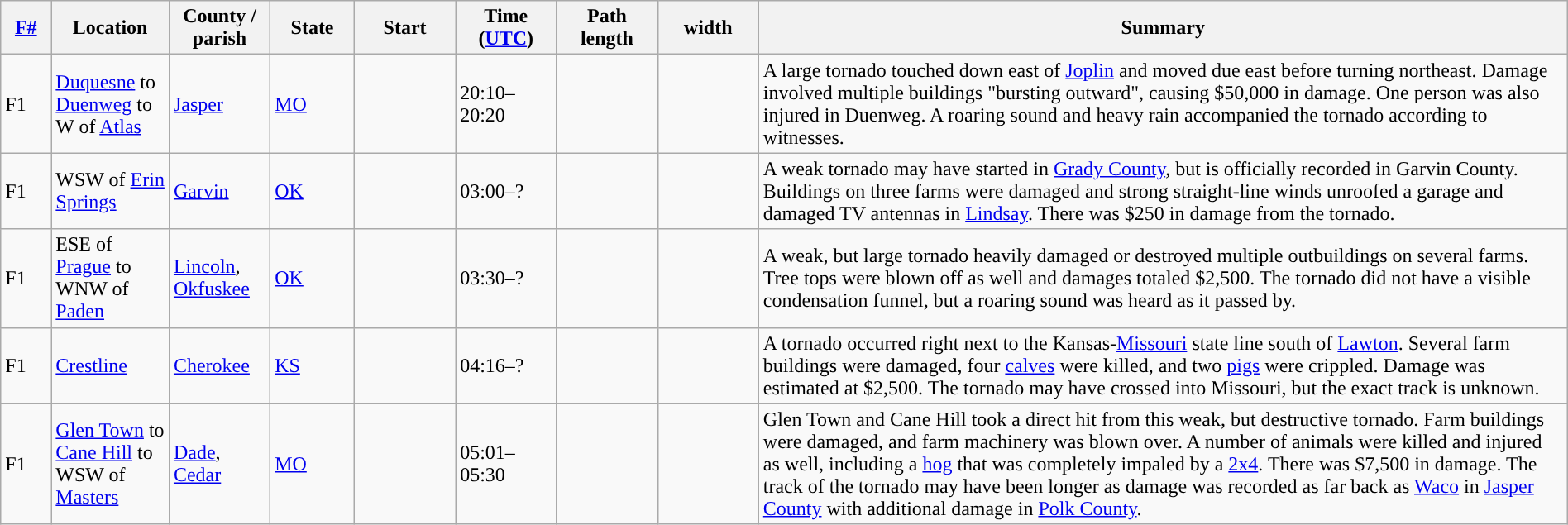<table class="wikitable sortable" style="width:100%;">
<tr>
<th scope="col"  style="width:3%; text-align:center;"><a href='#'>F#</a></th>
<th scope="col"  style="width:7%; text-align:center;" class="unsortable">Location</th>
<th scope="col"  style="width:6%; text-align:center;" class="unsortable">County / parish</th>
<th scope="col"  style="width:5%; text-align:center;">State</th>
<th scope="col"  style="width:6%; text-align:center;">Start<br></th>
<th scope="col"  style="width:6%; text-align:center;">Time (<a href='#'>UTC</a>)</th>
<th scope="col"  style="width:6%; text-align:center;">Path length</th>
<th scope="col"  style="width:6%; text-align:center;"> width</th>
<th scope="col" class="unsortable" style="width:48%; text-align:center;">Summary</th>
</tr>
<tr>
<td>F1</td>
<td><a href='#'>Duquesne</a> to <a href='#'>Duenweg</a> to W of <a href='#'>Atlas</a></td>
<td><a href='#'>Jasper</a></td>
<td><a href='#'>MO</a></td>
<td></td>
<td>20:10–20:20</td>
<td></td>
<td></td>
<td>A large tornado touched down east of <a href='#'>Joplin</a> and moved due east before turning northeast. Damage involved multiple buildings "bursting outward", causing $50,000 in damage. One person was also injured in Duenweg. A roaring sound and heavy rain accompanied the tornado according to witnesses.</td>
</tr>
<tr>
<td>F1</td>
<td>WSW of <a href='#'>Erin Springs</a></td>
<td><a href='#'>Garvin</a></td>
<td><a href='#'>OK</a></td>
<td></td>
<td>03:00–?</td>
<td></td>
<td></td>
<td>A weak tornado may have started in <a href='#'>Grady County</a>, but is officially recorded in Garvin County. Buildings on three farms were damaged and strong straight-line winds unroofed a garage and damaged TV antennas in <a href='#'>Lindsay</a>. There was $250 in damage from the tornado.</td>
</tr>
<tr>
<td>F1</td>
<td>ESE of <a href='#'>Prague</a> to WNW of <a href='#'>Paden</a></td>
<td><a href='#'>Lincoln</a>, <a href='#'>Okfuskee</a></td>
<td><a href='#'>OK</a></td>
<td></td>
<td>03:30–?</td>
<td></td>
<td></td>
<td>A weak, but large tornado heavily damaged or destroyed multiple outbuildings on several farms. Tree tops were blown off as well and damages totaled $2,500. The tornado did not have a visible condensation funnel, but a roaring sound was heard as it passed by.</td>
</tr>
<tr>
<td>F1</td>
<td><a href='#'>Crestline</a></td>
<td><a href='#'>Cherokee</a></td>
<td><a href='#'>KS</a></td>
<td></td>
<td>04:16–?</td>
<td></td>
<td></td>
<td>A tornado occurred right next to the Kansas-<a href='#'>Missouri</a> state line south of <a href='#'>Lawton</a>. Several farm buildings were damaged, four <a href='#'>calves</a> were killed, and two <a href='#'>pigs</a> were crippled. Damage was estimated at $2,500. The tornado may have crossed into Missouri, but the exact track is unknown.</td>
</tr>
<tr>
<td>F1</td>
<td><a href='#'>Glen Town</a> to <a href='#'>Cane Hill</a> to WSW of <a href='#'>Masters</a></td>
<td><a href='#'>Dade</a>, <a href='#'>Cedar</a></td>
<td><a href='#'>MO</a></td>
<td></td>
<td>05:01–05:30</td>
<td></td>
<td></td>
<td>Glen Town and Cane Hill took a direct hit from this weak, but destructive tornado. Farm buildings were damaged, and farm machinery was blown over. A number of animals were killed and injured as well, including a <a href='#'>hog</a> that was completely impaled by a <a href='#'>2x4</a>. There was $7,500 in damage. The track of the tornado may have been longer as damage was recorded as far back as <a href='#'>Waco</a> in <a href='#'>Jasper County</a> with additional damage in <a href='#'>Polk County</a>.</td>
</tr>
</table>
